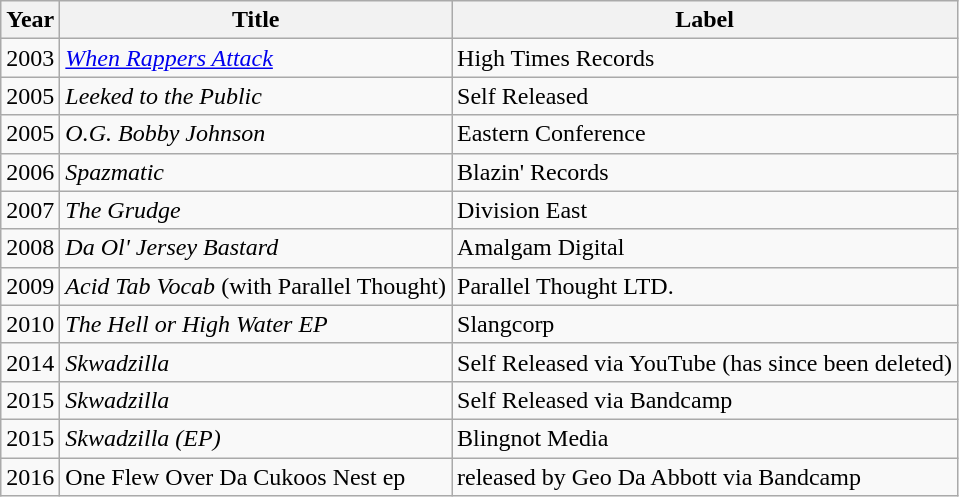<table class="wikitable sortable">
<tr>
<th>Year</th>
<th>Title</th>
<th>Label</th>
</tr>
<tr>
<td>2003</td>
<td><em><a href='#'>When Rappers Attack</a></em></td>
<td>High Times Records</td>
</tr>
<tr>
<td>2005</td>
<td><em>Leeked to the Public</em></td>
<td>Self Released</td>
</tr>
<tr>
<td>2005</td>
<td><em>O.G. Bobby Johnson</em></td>
<td>Eastern Conference</td>
</tr>
<tr>
<td>2006</td>
<td><em>Spazmatic</em></td>
<td>Blazin' Records</td>
</tr>
<tr>
<td>2007</td>
<td><em>The Grudge</em></td>
<td>Division East</td>
</tr>
<tr>
<td>2008</td>
<td><em>Da Ol' Jersey Bastard</em></td>
<td>Amalgam Digital</td>
</tr>
<tr>
<td>2009</td>
<td><em>Acid Tab Vocab</em> (with  Parallel Thought)</td>
<td>Parallel Thought LTD.</td>
</tr>
<tr>
<td>2010</td>
<td><em>The Hell or High Water EP</em></td>
<td>Slangcorp</td>
</tr>
<tr>
<td>2014</td>
<td><em>Skwadzilla</em></td>
<td>Self Released via YouTube (has since been deleted)</td>
</tr>
<tr>
<td>2015</td>
<td><em>Skwadzilla</em></td>
<td>Self Released via Bandcamp</td>
</tr>
<tr>
<td>2015</td>
<td><em>Skwadzilla (EP)</em></td>
<td>Blingnot Media</td>
</tr>
<tr>
<td>2016</td>
<td>One Flew Over Da Cukoos Nest ep</td>
<td>released by Geo Da Abbott via Bandcamp</td>
</tr>
</table>
